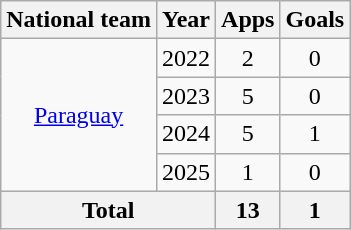<table class="wikitable" style="text-align:center">
<tr>
<th>National team</th>
<th>Year</th>
<th>Apps</th>
<th>Goals</th>
</tr>
<tr>
<td rowspan="4"><a href='#'>Paraguay</a></td>
<td>2022</td>
<td>2</td>
<td>0</td>
</tr>
<tr>
<td>2023</td>
<td>5</td>
<td>0</td>
</tr>
<tr>
<td>2024</td>
<td>5</td>
<td>1</td>
</tr>
<tr>
<td>2025</td>
<td>1</td>
<td>0</td>
</tr>
<tr>
<th colspan="2">Total</th>
<th>13</th>
<th>1</th>
</tr>
</table>
